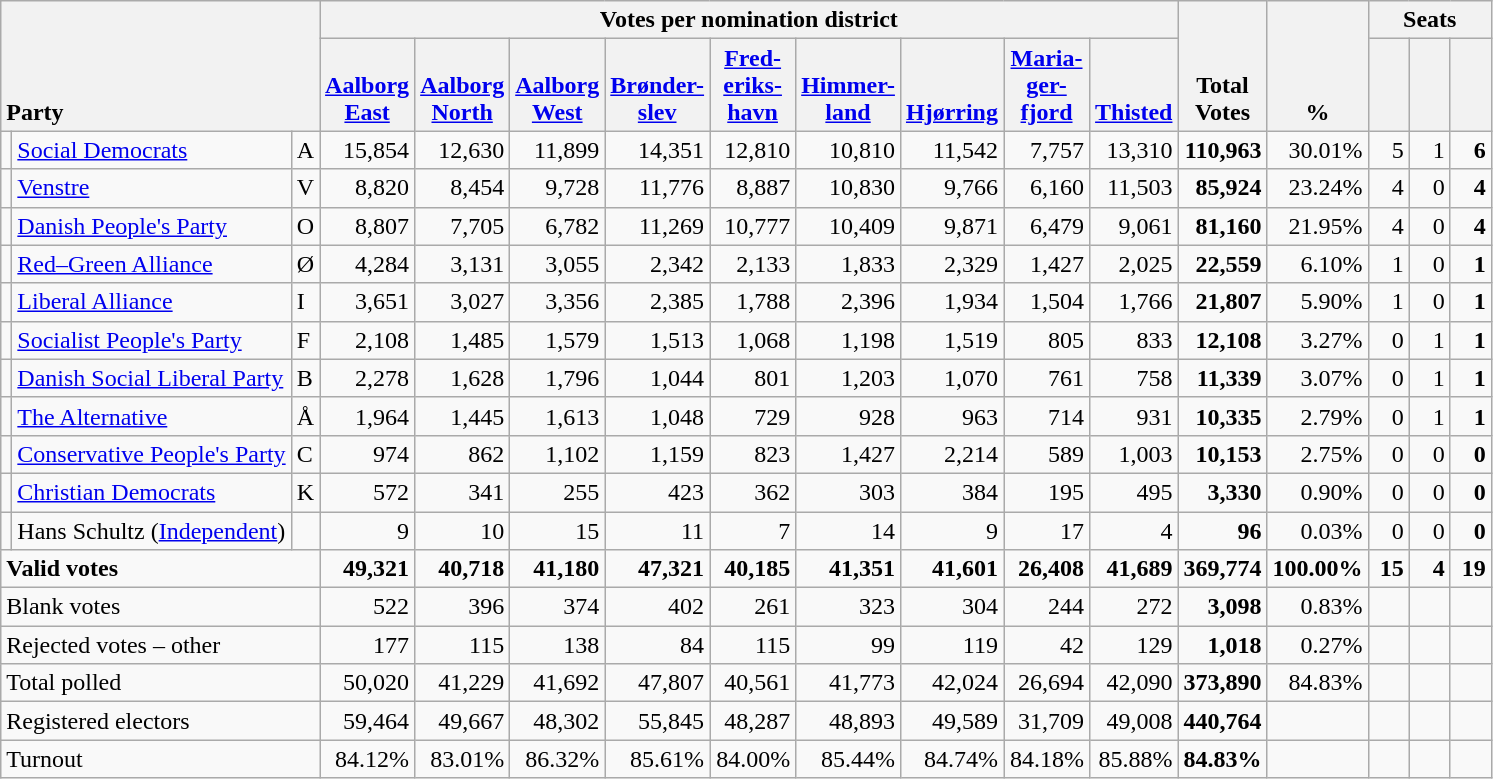<table class="wikitable" border="1" style="text-align:right;">
<tr>
<th style="text-align:left;" valign=bottom rowspan=2 colspan=3>Party</th>
<th colspan=9>Votes per nomination district</th>
<th align=center valign=bottom rowspan=2 width="50">Total Votes</th>
<th align=center valign=bottom rowspan=2 width="50">%</th>
<th colspan=3>Seats</th>
</tr>
<tr>
<th align=center valign=bottom width="50"><a href='#'>Aalborg East</a></th>
<th align="center" valign="bottom" width="50"><a href='#'>Aalborg North</a></th>
<th align="center" valign="bottom" width="50"><a href='#'>Aalborg West</a></th>
<th align="center" valign="bottom" width="50"><a href='#'>Brønder- slev</a></th>
<th align="center" valign="bottom" width="50"><a href='#'>Fred- eriks- havn</a></th>
<th align="center" valign="bottom" width="50"><a href='#'>Himmer- land</a></th>
<th align="center" valign="bottom" width="50"><a href='#'>Hjørring</a></th>
<th align="center" valign="bottom" width="50"><a href='#'>Maria- ger- fjord</a></th>
<th align="center" valign="bottom" width="50"><a href='#'>Thisted</a></th>
<th align="center" valign="bottom" width="20"><small></small></th>
<th align=center valign=bottom width="20"><small><a href='#'></a></small></th>
<th align=center valign=bottom width="20"><small></small></th>
</tr>
<tr>
<td></td>
<td align=left><a href='#'>Social Democrats</a></td>
<td align=left>A</td>
<td>15,854</td>
<td>12,630</td>
<td>11,899</td>
<td>14,351</td>
<td>12,810</td>
<td>10,810</td>
<td>11,542</td>
<td>7,757</td>
<td>13,310</td>
<td><strong>110,963</strong></td>
<td>30.01%</td>
<td>5</td>
<td>1</td>
<td><strong>6</strong></td>
</tr>
<tr>
<td></td>
<td align=left><a href='#'>Venstre</a></td>
<td align=left>V</td>
<td>8,820</td>
<td>8,454</td>
<td>9,728</td>
<td>11,776</td>
<td>8,887</td>
<td>10,830</td>
<td>9,766</td>
<td>6,160</td>
<td>11,503</td>
<td><strong>85,924</strong></td>
<td>23.24%</td>
<td>4</td>
<td>0</td>
<td><strong>4</strong></td>
</tr>
<tr>
<td></td>
<td align=left><a href='#'>Danish People's Party</a></td>
<td align=left>O</td>
<td>8,807</td>
<td>7,705</td>
<td>6,782</td>
<td>11,269</td>
<td>10,777</td>
<td>10,409</td>
<td>9,871</td>
<td>6,479</td>
<td>9,061</td>
<td><strong>81,160</strong></td>
<td>21.95%</td>
<td>4</td>
<td>0</td>
<td><strong>4</strong></td>
</tr>
<tr>
<td></td>
<td align=left><a href='#'>Red–Green Alliance</a></td>
<td align=left>Ø</td>
<td>4,284</td>
<td>3,131</td>
<td>3,055</td>
<td>2,342</td>
<td>2,133</td>
<td>1,833</td>
<td>2,329</td>
<td>1,427</td>
<td>2,025</td>
<td><strong>22,559</strong></td>
<td>6.10%</td>
<td>1</td>
<td>0</td>
<td><strong>1</strong></td>
</tr>
<tr>
<td></td>
<td align=left><a href='#'>Liberal Alliance</a></td>
<td align=left>I</td>
<td>3,651</td>
<td>3,027</td>
<td>3,356</td>
<td>2,385</td>
<td>1,788</td>
<td>2,396</td>
<td>1,934</td>
<td>1,504</td>
<td>1,766</td>
<td><strong>21,807</strong></td>
<td>5.90%</td>
<td>1</td>
<td>0</td>
<td><strong>1</strong></td>
</tr>
<tr>
<td></td>
<td align=left><a href='#'>Socialist People's Party</a></td>
<td align=left>F</td>
<td>2,108</td>
<td>1,485</td>
<td>1,579</td>
<td>1,513</td>
<td>1,068</td>
<td>1,198</td>
<td>1,519</td>
<td>805</td>
<td>833</td>
<td><strong>12,108</strong></td>
<td>3.27%</td>
<td>0</td>
<td>1</td>
<td><strong>1</strong></td>
</tr>
<tr>
<td></td>
<td align=left><a href='#'>Danish Social Liberal Party</a></td>
<td align=left>B</td>
<td>2,278</td>
<td>1,628</td>
<td>1,796</td>
<td>1,044</td>
<td>801</td>
<td>1,203</td>
<td>1,070</td>
<td>761</td>
<td>758</td>
<td><strong>11,339</strong></td>
<td>3.07%</td>
<td>0</td>
<td>1</td>
<td><strong>1</strong></td>
</tr>
<tr>
<td></td>
<td align=left><a href='#'>The Alternative</a></td>
<td align=left>Å</td>
<td>1,964</td>
<td>1,445</td>
<td>1,613</td>
<td>1,048</td>
<td>729</td>
<td>928</td>
<td>963</td>
<td>714</td>
<td>931</td>
<td><strong>10,335</strong></td>
<td>2.79%</td>
<td>0</td>
<td>1</td>
<td><strong>1</strong></td>
</tr>
<tr>
<td></td>
<td align=left style="white-space: nowrap;"><a href='#'>Conservative People's Party</a></td>
<td align=left>C</td>
<td>974</td>
<td>862</td>
<td>1,102</td>
<td>1,159</td>
<td>823</td>
<td>1,427</td>
<td>2,214</td>
<td>589</td>
<td>1,003</td>
<td><strong>10,153</strong></td>
<td>2.75%</td>
<td>0</td>
<td>0</td>
<td><strong>0</strong></td>
</tr>
<tr>
<td></td>
<td align=left><a href='#'>Christian Democrats</a></td>
<td align=left>K</td>
<td>572</td>
<td>341</td>
<td>255</td>
<td>423</td>
<td>362</td>
<td>303</td>
<td>384</td>
<td>195</td>
<td>495</td>
<td><strong>3,330</strong></td>
<td>0.90%</td>
<td>0</td>
<td>0</td>
<td><strong>0</strong></td>
</tr>
<tr>
<td></td>
<td align=left>Hans Schultz (<a href='#'>Independent</a>)</td>
<td></td>
<td>9</td>
<td>10</td>
<td>15</td>
<td>11</td>
<td>7</td>
<td>14</td>
<td>9</td>
<td>17</td>
<td>4</td>
<td><strong>96</strong></td>
<td>0.03%</td>
<td>0</td>
<td>0</td>
<td><strong>0</strong></td>
</tr>
<tr style="font-weight:bold">
<td align=left colspan=3>Valid votes</td>
<td>49,321</td>
<td>40,718</td>
<td>41,180</td>
<td>47,321</td>
<td>40,185</td>
<td>41,351</td>
<td>41,601</td>
<td>26,408</td>
<td>41,689</td>
<td>369,774</td>
<td>100.00%</td>
<td>15</td>
<td>4</td>
<td>19</td>
</tr>
<tr>
<td align=left colspan=3>Blank votes</td>
<td>522</td>
<td>396</td>
<td>374</td>
<td>402</td>
<td>261</td>
<td>323</td>
<td>304</td>
<td>244</td>
<td>272</td>
<td><strong>3,098</strong></td>
<td>0.83%</td>
<td></td>
<td></td>
<td></td>
</tr>
<tr>
<td align=left colspan=3>Rejected votes – other</td>
<td>177</td>
<td>115</td>
<td>138</td>
<td>84</td>
<td>115</td>
<td>99</td>
<td>119</td>
<td>42</td>
<td>129</td>
<td><strong>1,018</strong></td>
<td>0.27%</td>
<td></td>
<td></td>
<td></td>
</tr>
<tr>
<td align=left colspan=3>Total polled</td>
<td>50,020</td>
<td>41,229</td>
<td>41,692</td>
<td>47,807</td>
<td>40,561</td>
<td>41,773</td>
<td>42,024</td>
<td>26,694</td>
<td>42,090</td>
<td><strong>373,890</strong></td>
<td>84.83%</td>
<td></td>
<td></td>
<td></td>
</tr>
<tr>
<td align=left colspan=3>Registered electors</td>
<td>59,464</td>
<td>49,667</td>
<td>48,302</td>
<td>55,845</td>
<td>48,287</td>
<td>48,893</td>
<td>49,589</td>
<td>31,709</td>
<td>49,008</td>
<td><strong>440,764</strong></td>
<td></td>
<td></td>
<td></td>
<td></td>
</tr>
<tr>
<td align=left colspan=3>Turnout</td>
<td>84.12%</td>
<td>83.01%</td>
<td>86.32%</td>
<td>85.61%</td>
<td>84.00%</td>
<td>85.44%</td>
<td>84.74%</td>
<td>84.18%</td>
<td>85.88%</td>
<td><strong>84.83%</strong></td>
<td></td>
<td></td>
<td></td>
<td></td>
</tr>
</table>
